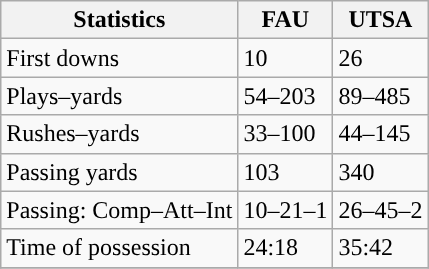<table class="wikitable" style="float: left;">
<tr>
<th>Statistics</th>
<th>FAU</th>
<th>UTSA</th>
</tr>
<tr>
<td>First downs</td>
<td>10</td>
<td>26</td>
</tr>
<tr>
<td>Plays–yards</td>
<td>54–203</td>
<td>89–485</td>
</tr>
<tr>
<td>Rushes–yards</td>
<td>33–100</td>
<td>44–145</td>
</tr>
<tr>
<td>Passing yards</td>
<td>103</td>
<td>340</td>
</tr>
<tr>
<td>Passing: Comp–Att–Int</td>
<td>10–21–1</td>
<td>26–45–2</td>
</tr>
<tr>
<td>Time of possession</td>
<td>24:18</td>
<td>35:42</td>
</tr>
<tr>
</tr>
</table>
